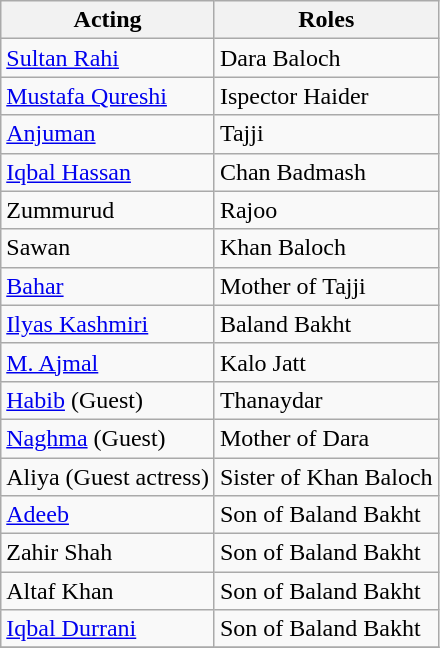<table class="wikitable">
<tr>
<th>Acting</th>
<th>Roles</th>
</tr>
<tr>
<td><a href='#'>Sultan Rahi</a></td>
<td>Dara Baloch</td>
</tr>
<tr>
<td><a href='#'>Mustafa Qureshi</a></td>
<td>Ispector Haider</td>
</tr>
<tr>
<td><a href='#'>Anjuman</a></td>
<td>Tajji</td>
</tr>
<tr>
<td><a href='#'>Iqbal Hassan</a></td>
<td>Chan Badmash</td>
</tr>
<tr>
<td>Zummurud</td>
<td>Rajoo</td>
</tr>
<tr>
<td>Sawan</td>
<td>Khan Baloch</td>
</tr>
<tr>
<td><a href='#'>Bahar</a></td>
<td>Mother of Tajji</td>
</tr>
<tr>
<td><a href='#'>Ilyas Kashmiri</a></td>
<td>Baland Bakht</td>
</tr>
<tr>
<td><a href='#'>M. Ajmal</a></td>
<td>Kalo Jatt</td>
</tr>
<tr>
<td><a href='#'>Habib</a> (Guest)</td>
<td>Thanaydar</td>
</tr>
<tr>
<td><a href='#'>Naghma</a> (Guest)</td>
<td>Mother of Dara</td>
</tr>
<tr>
<td>Aliya (Guest actress)</td>
<td>Sister of Khan Baloch</td>
</tr>
<tr>
<td><a href='#'>Adeeb</a></td>
<td>Son of Baland Bakht</td>
</tr>
<tr>
<td>Zahir Shah</td>
<td>Son of Baland Bakht</td>
</tr>
<tr>
<td>Altaf Khan</td>
<td>Son of Baland Bakht</td>
</tr>
<tr>
<td><a href='#'>Iqbal Durrani</a></td>
<td>Son of Baland Bakht</td>
</tr>
<tr>
</tr>
</table>
